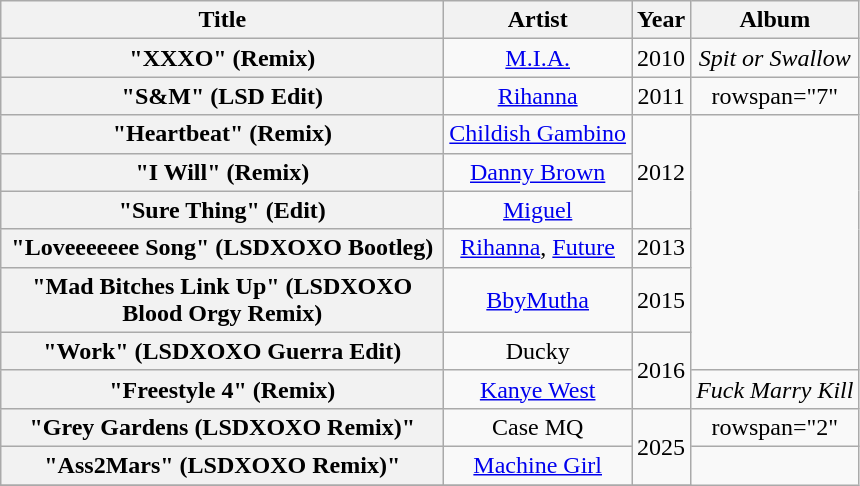<table class="wikitable plainrowheaders" style="text-align:center;">
<tr>
<th scope="col" rowspan="1" style="width:18em;">Title</th>
<th>Artist</th>
<th>Year</th>
<th>Album</th>
</tr>
<tr>
<th scope="row">"XXXO" (Remix)</th>
<td><a href='#'>M.I.A.</a></td>
<td>2010</td>
<td><em>Spit or Swallow</em></td>
</tr>
<tr>
<th scope="row">"S&M" (LSD Edit)</th>
<td><a href='#'>Rihanna</a></td>
<td>2011</td>
<td>rowspan="7" </td>
</tr>
<tr>
<th scope="row">"Heartbeat" (Remix)</th>
<td><a href='#'>Childish Gambino</a></td>
<td rowspan="3">2012</td>
</tr>
<tr>
<th scope="row">"I Will" (Remix)</th>
<td><a href='#'>Danny Brown</a></td>
</tr>
<tr>
<th scope="row">"Sure Thing" (Edit)</th>
<td><a href='#'>Miguel</a></td>
</tr>
<tr>
<th scope="row">"Loveeeeeee Song" (LSDXOXO Bootleg)</th>
<td><a href='#'>Rihanna</a>, <a href='#'>Future</a></td>
<td>2013</td>
</tr>
<tr>
<th scope="row">"Mad Bitches Link Up" (LSDXOXO Blood Orgy Remix)</th>
<td><a href='#'>BbyMutha</a></td>
<td>2015</td>
</tr>
<tr>
<th scope="row">"Work" (LSDXOXO Guerra Edit)</th>
<td>Ducky</td>
<td rowspan="2">2016</td>
</tr>
<tr>
<th scope="row">"Freestyle 4" (Remix)</th>
<td><a href='#'>Kanye West</a></td>
<td><em>Fuck Marry Kill</em></td>
</tr>
<tr>
<th scope="row">"Grey Gardens (LSDXOXO Remix)"</th>
<td>Case MQ</td>
<td rowspan="2">2025</td>
<td>rowspan="2" </td>
</tr>
<tr>
<th scope="row">"Ass2Mars" (LSDXOXO Remix)"</th>
<td><a href='#'>Machine Girl</a></td>
</tr>
<tr>
</tr>
</table>
